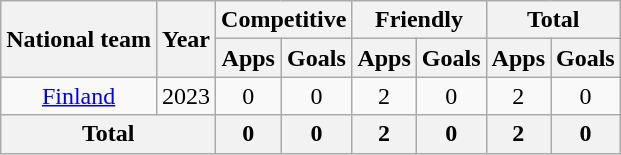<table class="wikitable" style="text-align:center">
<tr>
<th rowspan="2">National team</th>
<th rowspan="2">Year</th>
<th colspan="2">Competitive</th>
<th colspan="2">Friendly</th>
<th colspan="2">Total</th>
</tr>
<tr>
<th>Apps</th>
<th>Goals</th>
<th>Apps</th>
<th>Goals</th>
<th>Apps</th>
<th>Goals</th>
</tr>
<tr>
<td rowspan=1><a href='#'>Finland</a></td>
<td>2023</td>
<td>0</td>
<td>0</td>
<td>2</td>
<td>0</td>
<td>2</td>
<td>0</td>
</tr>
<tr>
<th colspan=2>Total</th>
<th>0</th>
<th>0</th>
<th>2</th>
<th>0</th>
<th>2</th>
<th>0</th>
</tr>
</table>
